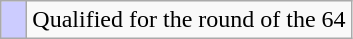<table class=wikitable>
<tr>
<td width=10px style="background-color:#ccccff;"></td>
<td>Qualified for the round of the 64</td>
</tr>
</table>
